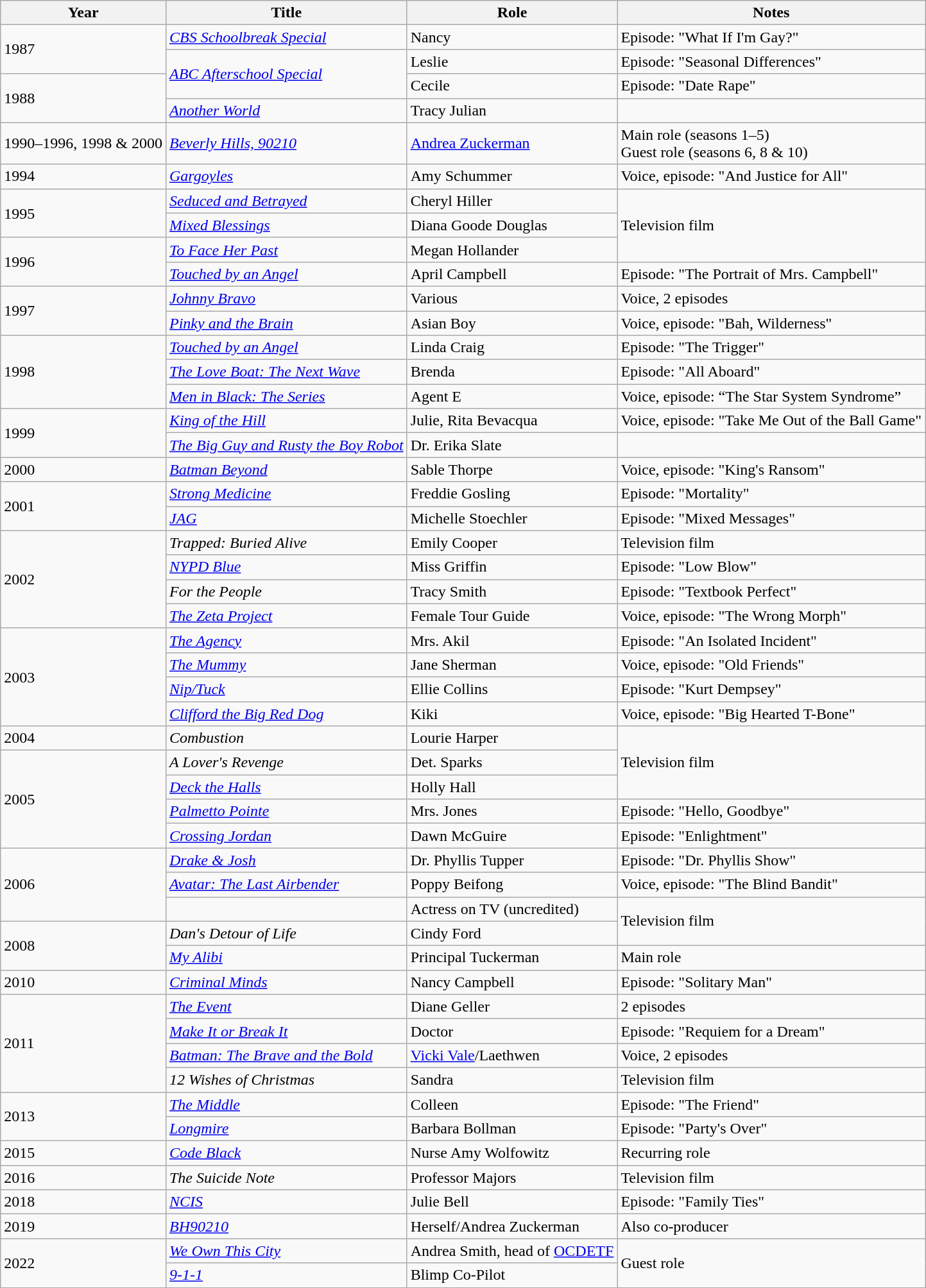<table class="wikitable sortable">
<tr>
<th>Year</th>
<th>Title</th>
<th>Role</th>
<th class="unsortable">Notes</th>
</tr>
<tr>
<td rowspan=2>1987</td>
<td><em><a href='#'>CBS Schoolbreak Special</a></em></td>
<td>Nancy</td>
<td>Episode: "What If I'm Gay?"</td>
</tr>
<tr>
<td rowspan=2><em><a href='#'>ABC Afterschool Special</a></em></td>
<td>Leslie</td>
<td>Episode: "Seasonal Differences"</td>
</tr>
<tr>
<td rowspan=2>1988</td>
<td>Cecile</td>
<td>Episode: "Date Rape"</td>
</tr>
<tr>
<td><em><a href='#'>Another World</a></em></td>
<td>Tracy Julian</td>
<td></td>
</tr>
<tr>
<td>1990–1996, 1998 & 2000</td>
<td><em><a href='#'>Beverly Hills, 90210</a></em></td>
<td><a href='#'>Andrea Zuckerman</a></td>
<td>Main role (seasons 1–5) <br> Guest role (seasons 6, 8 & 10)</td>
</tr>
<tr>
<td>1994</td>
<td><em><a href='#'>Gargoyles</a></em></td>
<td>Amy Schummer</td>
<td>Voice, episode: "And Justice for All"</td>
</tr>
<tr>
<td rowspan=2>1995</td>
<td><em><a href='#'>Seduced and Betrayed</a></em></td>
<td>Cheryl Hiller</td>
<td rowspan=3>Television film</td>
</tr>
<tr>
<td><em><a href='#'>Mixed Blessings</a></em></td>
<td>Diana Goode Douglas</td>
</tr>
<tr>
<td rowspan=2>1996</td>
<td><em><a href='#'>To Face Her Past</a></em></td>
<td>Megan Hollander</td>
</tr>
<tr>
<td><em><a href='#'>Touched by an Angel</a></em></td>
<td>April Campbell</td>
<td>Episode: "The Portrait of Mrs. Campbell"</td>
</tr>
<tr>
<td rowspan=2>1997</td>
<td><em><a href='#'>Johnny Bravo</a></em></td>
<td>Various</td>
<td>Voice, 2 episodes</td>
</tr>
<tr>
<td><em><a href='#'>Pinky and the Brain</a></em></td>
<td>Asian Boy</td>
<td>Voice, episode: "Bah, Wilderness"</td>
</tr>
<tr>
<td rowspan=3>1998</td>
<td><em><a href='#'>Touched by an Angel</a></em></td>
<td>Linda Craig</td>
<td>Episode: "The Trigger"</td>
</tr>
<tr>
<td><em><a href='#'>The Love Boat: The Next Wave</a></em></td>
<td>Brenda</td>
<td>Episode: "All Aboard"</td>
</tr>
<tr>
<td><em><a href='#'>Men in Black: The Series</a></em></td>
<td>Agent E</td>
<td>Voice, episode: “The Star System Syndrome”</td>
</tr>
<tr>
<td rowspan=2>1999</td>
<td><em><a href='#'>King of the Hill</a></em></td>
<td>Julie, Rita Bevacqua</td>
<td>Voice, episode: "Take Me Out of the Ball Game"</td>
</tr>
<tr>
<td><em><a href='#'>The Big Guy and Rusty the Boy Robot</a></em></td>
<td>Dr. Erika Slate</td>
<td></td>
</tr>
<tr>
<td>2000</td>
<td><em><a href='#'>Batman Beyond</a></em></td>
<td>Sable Thorpe</td>
<td>Voice, episode: "King's Ransom"</td>
</tr>
<tr>
<td rowspan=2>2001</td>
<td><em><a href='#'>Strong Medicine</a></em></td>
<td>Freddie Gosling</td>
<td>Episode: "Mortality"</td>
</tr>
<tr>
<td><em><a href='#'>JAG</a></em></td>
<td>Michelle Stoechler</td>
<td>Episode: "Mixed Messages"</td>
</tr>
<tr>
<td rowspan=4>2002</td>
<td><em>Trapped: Buried Alive</em></td>
<td>Emily Cooper</td>
<td>Television film</td>
</tr>
<tr>
<td><em><a href='#'>NYPD Blue</a></em></td>
<td>Miss Griffin</td>
<td>Episode: "Low Blow"</td>
</tr>
<tr>
<td><em>For the People</em></td>
<td>Tracy Smith</td>
<td>Episode: "Textbook Perfect"</td>
</tr>
<tr>
<td><em><a href='#'>The Zeta Project</a></em></td>
<td>Female Tour Guide</td>
<td>Voice, episode: "The Wrong Morph"</td>
</tr>
<tr>
<td rowspan=4>2003</td>
<td><em><a href='#'>The Agency</a></em></td>
<td>Mrs. Akil</td>
<td>Episode: "An Isolated Incident"</td>
</tr>
<tr>
<td><em><a href='#'>The Mummy</a></em></td>
<td>Jane Sherman</td>
<td>Voice, episode: "Old Friends"</td>
</tr>
<tr>
<td><em><a href='#'>Nip/Tuck</a></em></td>
<td>Ellie Collins</td>
<td>Episode: "Kurt Dempsey"</td>
</tr>
<tr>
<td><em><a href='#'>Clifford the Big Red Dog</a></em></td>
<td>Kiki</td>
<td>Voice, episode: "Big Hearted T-Bone"</td>
</tr>
<tr>
<td>2004</td>
<td><em>Combustion</em></td>
<td>Lourie Harper</td>
<td rowspan=3>Television film</td>
</tr>
<tr>
<td rowspan=4>2005</td>
<td><em>A Lover's Revenge</em></td>
<td>Det. Sparks</td>
</tr>
<tr>
<td><em><a href='#'>Deck the Halls</a></em></td>
<td>Holly Hall</td>
</tr>
<tr>
<td><em><a href='#'>Palmetto Pointe</a></em></td>
<td>Mrs. Jones</td>
<td>Episode: "Hello, Goodbye"</td>
</tr>
<tr>
<td><em><a href='#'>Crossing Jordan</a></em></td>
<td>Dawn McGuire</td>
<td>Episode: "Enlightment"</td>
</tr>
<tr>
<td rowspan=3>2006</td>
<td><em><a href='#'>Drake & Josh</a></em></td>
<td>Dr. Phyllis Tupper</td>
<td>Episode: "Dr. Phyllis Show"</td>
</tr>
<tr>
<td><em><a href='#'>Avatar: The Last Airbender</a></em></td>
<td>Poppy Beifong</td>
<td>Voice, episode: "The Blind Bandit"</td>
</tr>
<tr>
<td><em></em></td>
<td>Actress on TV (uncredited)</td>
<td rowspan=2>Television film</td>
</tr>
<tr>
<td rowspan=2>2008</td>
<td><em>Dan's Detour of Life</em></td>
<td>Cindy Ford</td>
</tr>
<tr>
<td><em><a href='#'>My Alibi</a></em></td>
<td>Principal Tuckerman</td>
<td>Main role</td>
</tr>
<tr>
<td>2010</td>
<td><em><a href='#'>Criminal Minds</a></em></td>
<td>Nancy Campbell</td>
<td>Episode: "Solitary Man"</td>
</tr>
<tr>
<td rowspan=4>2011</td>
<td><em><a href='#'>The Event</a></em></td>
<td>Diane Geller</td>
<td>2 episodes</td>
</tr>
<tr>
<td><em><a href='#'>Make It or Break It</a></em></td>
<td>Doctor</td>
<td>Episode: "Requiem for a Dream"</td>
</tr>
<tr>
<td><em><a href='#'>Batman: The Brave and the Bold</a></em></td>
<td><a href='#'>Vicki Vale</a>/Laethwen</td>
<td>Voice, 2 episodes</td>
</tr>
<tr>
<td><em>12 Wishes of Christmas</em></td>
<td>Sandra</td>
<td>Television film</td>
</tr>
<tr>
<td rowspan=2>2013</td>
<td><em><a href='#'>The Middle</a></em></td>
<td>Colleen</td>
<td>Episode: "The Friend"</td>
</tr>
<tr>
<td><em><a href='#'>Longmire</a></em></td>
<td>Barbara Bollman</td>
<td>Episode: "Party's Over"</td>
</tr>
<tr>
<td>2015</td>
<td><em><a href='#'>Code Black</a></em></td>
<td>Nurse Amy Wolfowitz</td>
<td>Recurring role</td>
</tr>
<tr>
<td>2016</td>
<td><em>The Suicide Note</em></td>
<td>Professor Majors</td>
<td>Television film</td>
</tr>
<tr>
<td>2018</td>
<td><em><a href='#'>NCIS</a></em></td>
<td>Julie Bell</td>
<td>Episode: "Family Ties"</td>
</tr>
<tr>
<td>2019</td>
<td><em><a href='#'>BH90210</a></em></td>
<td>Herself/Andrea Zuckerman</td>
<td>Also co-producer</td>
</tr>
<tr>
<td rowspan=2>2022</td>
<td><em><a href='#'>We Own This City</a></em></td>
<td>Andrea Smith, head of <a href='#'>OCDETF</a></td>
<td rowspan=2>Guest role</td>
</tr>
<tr>
<td><em><a href='#'>9-1-1</a></em></td>
<td>Blimp Co-Pilot</td>
</tr>
</table>
